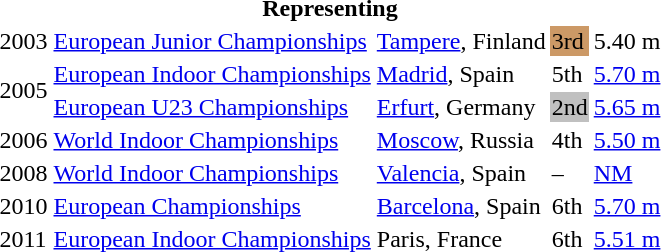<table>
<tr>
<th colspan="5">Representing </th>
</tr>
<tr>
<td>2003</td>
<td><a href='#'>European Junior Championships</a></td>
<td><a href='#'>Tampere</a>, Finland</td>
<td bgcolor=cc9966>3rd</td>
<td>5.40 m</td>
</tr>
<tr>
<td rowspan=2>2005</td>
<td><a href='#'>European Indoor Championships</a></td>
<td><a href='#'>Madrid</a>, Spain</td>
<td>5th</td>
<td><a href='#'>5.70 m</a></td>
</tr>
<tr>
<td><a href='#'>European U23 Championships</a></td>
<td><a href='#'>Erfurt</a>, Germany</td>
<td bgcolor=silver>2nd</td>
<td><a href='#'>5.65 m</a></td>
</tr>
<tr>
<td>2006</td>
<td><a href='#'>World Indoor Championships</a></td>
<td><a href='#'>Moscow</a>, Russia</td>
<td>4th</td>
<td><a href='#'>5.50 m</a></td>
</tr>
<tr>
<td>2008</td>
<td><a href='#'>World Indoor Championships</a></td>
<td><a href='#'>Valencia</a>, Spain</td>
<td>–</td>
<td><a href='#'>NM</a></td>
</tr>
<tr>
<td>2010</td>
<td><a href='#'>European Championships</a></td>
<td><a href='#'>Barcelona</a>, Spain</td>
<td>6th</td>
<td><a href='#'>5.70 m</a></td>
</tr>
<tr>
<td>2011</td>
<td><a href='#'>European Indoor Championships</a></td>
<td>Paris, France</td>
<td>6th</td>
<td><a href='#'>5.51 m</a></td>
</tr>
</table>
